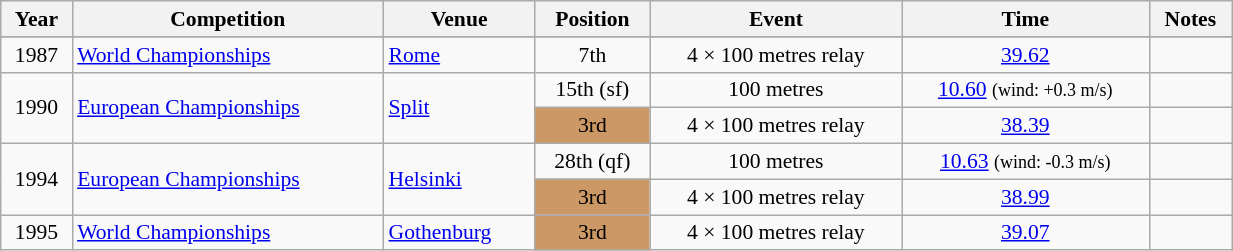<table class="wikitable" width=65% style="font-size:90%; text-align:center;">
<tr>
<th>Year</th>
<th>Competition</th>
<th>Venue</th>
<th>Position</th>
<th>Event</th>
<th>Time</th>
<th>Notes</th>
</tr>
<tr>
</tr>
<tr>
<td>1987</td>
<td align=left><a href='#'>World Championships</a></td>
<td align=left> <a href='#'>Rome</a></td>
<td>7th</td>
<td>4 × 100 metres relay</td>
<td><a href='#'>39.62</a></td>
<td></td>
</tr>
<tr>
<td rowspan=2>1990</td>
<td rowspan=2 align=left><a href='#'>European Championships</a></td>
<td rowspan=2 align=left> <a href='#'>Split</a></td>
<td>15th (sf)</td>
<td>100 metres</td>
<td><a href='#'>10.60</a> <small>(wind: +0.3 m/s)</small></td>
<td></td>
</tr>
<tr>
<td bgcolor="cc9966">3rd</td>
<td>4 × 100 metres relay</td>
<td><a href='#'>38.39</a></td>
<td></td>
</tr>
<tr>
<td rowspan=2>1994</td>
<td rowspan=2 align=left><a href='#'>European Championships</a></td>
<td rowspan=2 align=left> <a href='#'>Helsinki</a></td>
<td>28th (qf)</td>
<td>100 metres</td>
<td><a href='#'>10.63</a> <small>(wind: -0.3 m/s)</small></td>
<td></td>
</tr>
<tr>
<td bgcolor="cc9966">3rd</td>
<td>4 × 100 metres relay</td>
<td><a href='#'>38.99</a></td>
<td></td>
</tr>
<tr>
<td>1995</td>
<td align=left><a href='#'>World Championships</a></td>
<td align=left> <a href='#'>Gothenburg</a></td>
<td bgcolor=cc9966>3rd</td>
<td>4 × 100 metres relay</td>
<td><a href='#'>39.07</a></td>
<td></td>
</tr>
</table>
